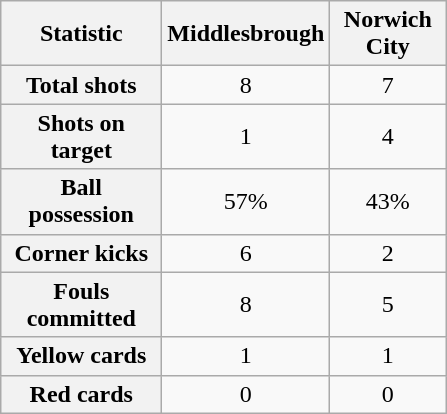<table class="wikitable plainrowheaders" style="text-align:center">
<tr>
<th scope="col" style="width:100px">Statistic</th>
<th scope="col" style="width:70px">Middlesbrough</th>
<th scope="col" style="width:70px">Norwich City</th>
</tr>
<tr>
<th scope=row>Total shots</th>
<td>8</td>
<td>7</td>
</tr>
<tr>
<th scope=row>Shots on target</th>
<td>1</td>
<td>4</td>
</tr>
<tr>
<th scope=row>Ball possession</th>
<td>57%</td>
<td>43%</td>
</tr>
<tr>
<th scope=row>Corner kicks</th>
<td>6</td>
<td>2</td>
</tr>
<tr>
<th scope=row>Fouls committed</th>
<td>8</td>
<td>5</td>
</tr>
<tr>
<th scope=row>Yellow cards</th>
<td>1</td>
<td>1</td>
</tr>
<tr>
<th scope=row>Red cards</th>
<td>0</td>
<td>0</td>
</tr>
</table>
